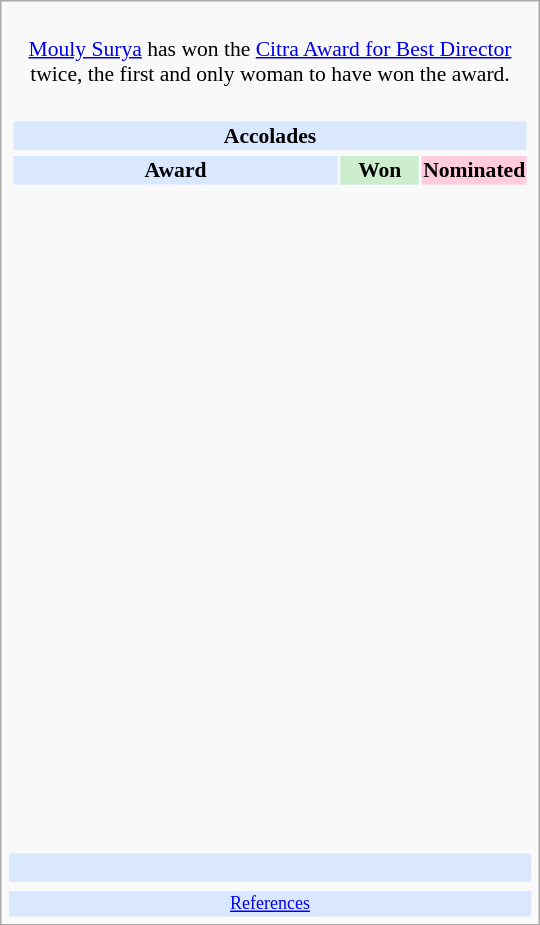<table class="infobox" style="width: 25em; text-align: left; font-size: 90%; vertical-align: middle;">
<tr>
<td colspan="3" style="text-align:center;"><br> <a href='#'>Mouly Surya</a> has won the <a href='#'>Citra Award for Best Director</a> twice, the first and only woman to have won the award.</td>
</tr>
<tr>
<td colspan=3><br><table class="collapsible collapsed" width=100%>
<tr>
<th colspan="3" style="background-color: #D9E8FF; text-align: center;">Accolades</th>
</tr>
<tr>
</tr>
<tr bgcolor=#D9E8FF>
<td style="text-align:center;"><strong>Award</strong></td>
<td style="text-align:center; background: #cceecc; text-size:0.9em" width=50><strong>Won</strong></td>
<td style="text-align:center; background: #ffccdd; text-size:0.9em" width=50><strong>Nominated</strong></td>
</tr>
<tr>
<td align="center"><br></td>
<td></td>
<td></td>
</tr>
<tr>
<td align="center"><br></td>
<td></td>
<td></td>
</tr>
<tr>
<td align="center"><br></td>
<td></td>
<td></td>
</tr>
<tr>
<td align="center"><br></td>
<td></td>
<td></td>
</tr>
<tr>
<td align="center"><br></td>
<td></td>
<td></td>
</tr>
<tr>
<td align="center"><br></td>
<td></td>
<td></td>
</tr>
<tr>
<td align="center"><br></td>
<td></td>
<td></td>
</tr>
<tr>
<td align="center"><br></td>
<td></td>
<td></td>
</tr>
<tr>
<td align="center"><br></td>
<td></td>
<td></td>
</tr>
<tr>
<td align="center"><br></td>
<td></td>
<td></td>
</tr>
<tr>
<td align="center"><br></td>
<td></td>
<td></td>
</tr>
<tr>
<td align="center"><br></td>
<td></td>
<td></td>
</tr>
<tr>
<td align="center"><br></td>
<td></td>
<td></td>
</tr>
<tr>
<td align="center"><br></td>
<td></td>
<td></td>
</tr>
<tr>
<td align="center"><br></td>
<td></td>
<td></td>
</tr>
<tr>
<td align="center"><br></td>
<td></td>
<td></td>
</tr>
<tr>
<td align="center"><br></td>
<td></td>
<td></td>
</tr>
<tr>
<td align="center"><br></td>
<td></td>
<td></td>
</tr>
<tr>
<td align="center"><br></td>
<td></td>
<td></td>
</tr>
<tr>
<td align="center"><br></td>
<td></td>
<td></td>
</tr>
<tr>
<td align="center"><br></td>
<td></td>
<td></td>
</tr>
</table>
</td>
</tr>
<tr style="background:#d9e8ff;">
<td style="text-align:center;" colspan="3"><br></td>
</tr>
<tr>
<td></td>
<td></td>
<td></td>
</tr>
<tr bgcolor=#D9E8FF>
<td colspan="3" style="font-size: smaller; text-align:center;"><a href='#'>References</a></td>
</tr>
</table>
